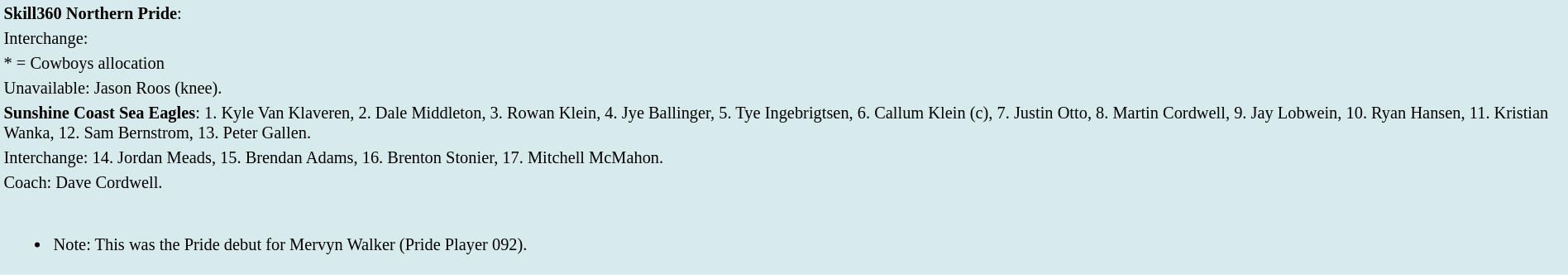<table style="background:#d7ebed; font-size:85%; width:100%;">
<tr>
<td><strong>Skill360 Northern Pride</strong>:             </td>
</tr>
<tr>
<td>Interchange:    </td>
</tr>
<tr>
<td>* = Cowboys allocation</td>
</tr>
<tr>
<td>Unavailable: Jason Roos (knee).</td>
</tr>
<tr>
<td><strong>Sunshine Coast Sea Eagles</strong>: 1. Kyle Van Klaveren, 2. Dale Middleton, 3. Rowan Klein, 4. Jye Ballinger, 5. Tye Ingebrigtsen, 6. Callum Klein (c), 7. Justin Otto, 8. Martin Cordwell, 9. Jay Lobwein, 10. Ryan Hansen, 11. Kristian Wanka, 12. Sam Bernstrom, 13. Peter Gallen.</td>
</tr>
<tr>
<td>Interchange: 14. Jordan Meads, 15. Brendan Adams, 16. Brenton Stonier, 17. Mitchell McMahon.</td>
</tr>
<tr>
<td>Coach: Dave Cordwell.</td>
</tr>
<tr>
<td><br><ul><li>Note: This was the Pride debut for Mervyn Walker (Pride Player 092).</li></ul></td>
</tr>
</table>
